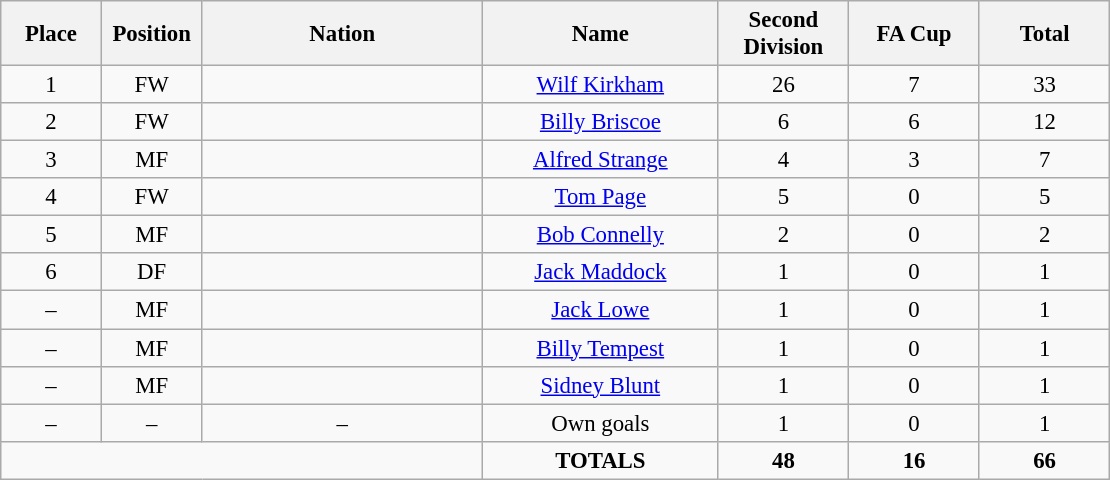<table class="wikitable" style="font-size: 95%; text-align: center;">
<tr>
<th width=60>Place</th>
<th width=60>Position</th>
<th width=180>Nation</th>
<th width=150>Name</th>
<th width=80>Second Division</th>
<th width=80>FA Cup</th>
<th width=80>Total</th>
</tr>
<tr>
<td>1</td>
<td>FW</td>
<td></td>
<td><a href='#'>Wilf Kirkham</a></td>
<td>26</td>
<td>7</td>
<td>33</td>
</tr>
<tr>
<td>2</td>
<td>FW</td>
<td></td>
<td><a href='#'>Billy Briscoe</a></td>
<td>6</td>
<td>6</td>
<td>12</td>
</tr>
<tr>
<td>3</td>
<td>MF</td>
<td></td>
<td><a href='#'>Alfred Strange</a></td>
<td>4</td>
<td>3</td>
<td>7</td>
</tr>
<tr>
<td>4</td>
<td>FW</td>
<td></td>
<td><a href='#'>Tom Page</a></td>
<td>5</td>
<td>0</td>
<td>5</td>
</tr>
<tr>
<td>5</td>
<td>MF</td>
<td></td>
<td><a href='#'>Bob Connelly</a></td>
<td>2</td>
<td>0</td>
<td>2</td>
</tr>
<tr>
<td>6</td>
<td>DF</td>
<td></td>
<td><a href='#'>Jack Maddock</a></td>
<td>1</td>
<td>0</td>
<td>1</td>
</tr>
<tr>
<td>–</td>
<td>MF</td>
<td></td>
<td><a href='#'>Jack Lowe</a></td>
<td>1</td>
<td>0</td>
<td>1</td>
</tr>
<tr>
<td>–</td>
<td>MF</td>
<td></td>
<td><a href='#'>Billy Tempest</a></td>
<td>1</td>
<td>0</td>
<td>1</td>
</tr>
<tr>
<td>–</td>
<td>MF</td>
<td></td>
<td><a href='#'>Sidney Blunt</a></td>
<td>1</td>
<td>0</td>
<td>1</td>
</tr>
<tr>
<td>–</td>
<td>–</td>
<td>–</td>
<td>Own goals</td>
<td>1</td>
<td>0</td>
<td>1</td>
</tr>
<tr>
<td colspan="3"></td>
<td><strong>TOTALS</strong></td>
<td><strong>48</strong></td>
<td><strong>16</strong></td>
<td><strong>66</strong></td>
</tr>
</table>
